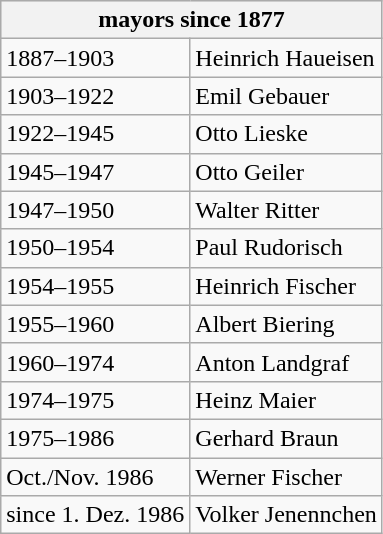<table class="wikitable float-right">
<tr style="background:#e3e3e3">
<th colspan="2">mayors since 1877</th>
</tr>
<tr>
<td>1887–1903</td>
<td>Heinrich Haueisen</td>
</tr>
<tr>
<td>1903–1922</td>
<td>Emil Gebauer</td>
</tr>
<tr>
<td>1922–1945</td>
<td>Otto Lieske</td>
</tr>
<tr>
<td>1945–1947</td>
<td>Otto Geiler</td>
</tr>
<tr>
<td>1947–1950</td>
<td>Walter Ritter</td>
</tr>
<tr>
<td>1950–1954</td>
<td>Paul Rudorisch</td>
</tr>
<tr>
<td>1954–1955</td>
<td>Heinrich Fischer</td>
</tr>
<tr>
<td>1955–1960</td>
<td>Albert Biering</td>
</tr>
<tr>
<td>1960–1974</td>
<td>Anton Landgraf</td>
</tr>
<tr>
<td>1974–1975</td>
<td>Heinz Maier</td>
</tr>
<tr>
<td>1975–1986</td>
<td>Gerhard Braun</td>
</tr>
<tr>
<td>Oct./Nov. 1986</td>
<td>Werner Fischer</td>
</tr>
<tr>
<td>since 1. Dez. 1986</td>
<td>Volker Jenennchen</td>
</tr>
</table>
